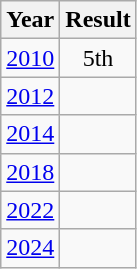<table class="wikitable" style="text-align:center">
<tr>
<th>Year</th>
<th>Result</th>
</tr>
<tr>
<td><a href='#'>2010</a></td>
<td>5th</td>
</tr>
<tr>
<td><a href='#'>2012</a></td>
<td></td>
</tr>
<tr>
<td><a href='#'>2014</a></td>
<td></td>
</tr>
<tr>
<td><a href='#'>2018</a></td>
<td></td>
</tr>
<tr>
<td><a href='#'>2022</a></td>
<td></td>
</tr>
<tr>
<td><a href='#'>2024</a></td>
<td></td>
</tr>
</table>
